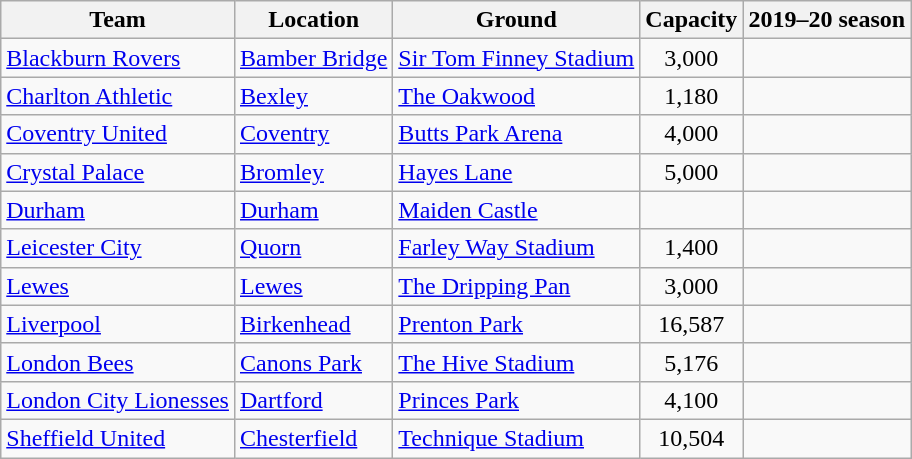<table class="wikitable sortable">
<tr>
<th>Team</th>
<th>Location</th>
<th>Ground</th>
<th>Capacity</th>
<th data-sort-type="number">2019–20 season</th>
</tr>
<tr>
<td><a href='#'>Blackburn Rovers</a></td>
<td><a href='#'>Bamber Bridge</a></td>
<td><a href='#'>Sir Tom Finney Stadium</a></td>
<td style="text-align:center">3,000</td>
<td style="text-align:center"></td>
</tr>
<tr>
<td><a href='#'>Charlton Athletic</a></td>
<td><a href='#'>Bexley</a></td>
<td><a href='#'>The Oakwood</a></td>
<td style="text-align:center">1,180</td>
<td style="text-align:center"></td>
</tr>
<tr>
<td><a href='#'>Coventry United</a></td>
<td><a href='#'>Coventry</a></td>
<td><a href='#'>Butts Park Arena</a></td>
<td style="text-align:center">4,000</td>
<td style="text-align:center"></td>
</tr>
<tr>
<td><a href='#'>Crystal Palace</a></td>
<td><a href='#'>Bromley</a></td>
<td><a href='#'>Hayes Lane</a></td>
<td style="text-align:center">5,000</td>
<td style="text-align:center"></td>
</tr>
<tr>
<td><a href='#'>Durham</a></td>
<td><a href='#'>Durham</a></td>
<td><a href='#'>Maiden Castle</a></td>
<td style="text-align:center"></td>
<td style="text-align:center"></td>
</tr>
<tr>
<td><a href='#'>Leicester City</a></td>
<td><a href='#'>Quorn</a></td>
<td><a href='#'>Farley Way Stadium</a></td>
<td style="text-align:center">1,400</td>
<td style="text-align:center"></td>
</tr>
<tr>
<td><a href='#'>Lewes</a></td>
<td><a href='#'>Lewes</a></td>
<td><a href='#'>The Dripping Pan</a></td>
<td style="text-align:center">3,000</td>
<td style="text-align:center"></td>
</tr>
<tr>
<td><a href='#'>Liverpool</a></td>
<td><a href='#'>Birkenhead</a></td>
<td><a href='#'>Prenton Park</a></td>
<td style="text-align:center">16,587</td>
<td style="text-align:center"></td>
</tr>
<tr>
<td><a href='#'>London Bees</a></td>
<td><a href='#'>Canons Park</a></td>
<td><a href='#'>The Hive Stadium</a></td>
<td style="text-align:center">5,176</td>
<td style="text-align:center"></td>
</tr>
<tr>
<td><a href='#'>London City Lionesses</a></td>
<td><a href='#'>Dartford</a></td>
<td><a href='#'>Princes Park</a></td>
<td style="text-align:center">4,100</td>
<td style="text-align:center"></td>
</tr>
<tr>
<td><a href='#'>Sheffield United</a></td>
<td><a href='#'>Chesterfield</a></td>
<td><a href='#'>Technique Stadium</a></td>
<td style="text-align:center">10,504</td>
<td style="text-align:center"></td>
</tr>
</table>
